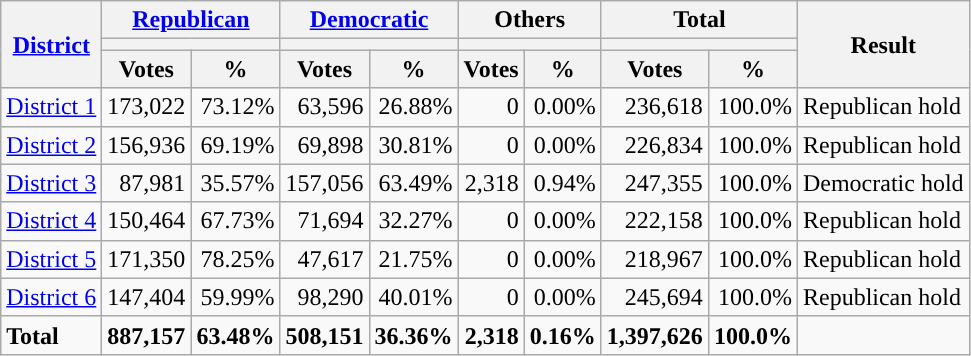<table class="wikitable plainrowheaders sortable" style="font-size:100%; text-align:right;">
<tr>
<th scope=col rowspan=3><a href='#'>District</a></th>
<th scope=col colspan=2><a href='#'>Republican</a></th>
<th scope=col colspan=2><a href='#'>Democratic</a></th>
<th scope=col colspan=2>Others</th>
<th scope=col colspan=2>Total</th>
<th scope=col rowspan=3>Result</th>
</tr>
<tr>
<th scope=col colspan=2 style="background:"></th>
<th scope=col colspan=2 style="background:"></th>
<th scope=col colspan=2></th>
<th scope=col colspan=2></th>
</tr>
<tr>
<th scope=col data-sort-type="number">Votes</th>
<th scope=col data-sort-type="number">%</th>
<th scope=col data-sort-type="number">Votes</th>
<th scope=col data-sort-type="number">%</th>
<th scope=col data-sort-type="number">Votes</th>
<th scope=col data-sort-type="number">%</th>
<th scope=col data-sort-type="number">Votes</th>
<th scope=col data-sort-type="number">%</th>
</tr>
<tr>
<td align=left><a href='#'>District 1</a></td>
<td>173,022</td>
<td>73.12%</td>
<td>63,596</td>
<td>26.88%</td>
<td>0</td>
<td>0.00%</td>
<td>236,618</td>
<td>100.0%</td>
<td align=left>Republican hold</td>
</tr>
<tr>
<td align=left><a href='#'>District 2</a></td>
<td>156,936</td>
<td>69.19%</td>
<td>69,898</td>
<td>30.81%</td>
<td>0</td>
<td>0.00%</td>
<td>226,834</td>
<td>100.0%</td>
<td align=left>Republican hold</td>
</tr>
<tr>
<td align=left><a href='#'>District 3</a></td>
<td>87,981</td>
<td>35.57%</td>
<td>157,056</td>
<td>63.49%</td>
<td>2,318</td>
<td>0.94%</td>
<td>247,355</td>
<td>100.0%</td>
<td align=left>Democratic hold</td>
</tr>
<tr>
<td align=left><a href='#'>District 4</a></td>
<td>150,464</td>
<td>67.73%</td>
<td>71,694</td>
<td>32.27%</td>
<td>0</td>
<td>0.00%</td>
<td>222,158</td>
<td>100.0%</td>
<td align=left>Republican hold</td>
</tr>
<tr>
<td align=left><a href='#'>District 5</a></td>
<td>171,350</td>
<td>78.25%</td>
<td>47,617</td>
<td>21.75%</td>
<td>0</td>
<td>0.00%</td>
<td>218,967</td>
<td>100.0%</td>
<td align=left>Republican hold</td>
</tr>
<tr>
<td align=left><a href='#'>District 6</a></td>
<td>147,404</td>
<td>59.99%</td>
<td>98,290</td>
<td>40.01%</td>
<td>0</td>
<td>0.00%</td>
<td>245,694</td>
<td>100.0%</td>
<td align=left>Republican hold</td>
</tr>
<tr class="sortbottom" style="font-weight:bold">
<td align=left>Total</td>
<td>887,157</td>
<td>63.48%</td>
<td>508,151</td>
<td>36.36%</td>
<td>2,318</td>
<td>0.16%</td>
<td>1,397,626</td>
<td>100.0%</td>
<td></td>
</tr>
</table>
